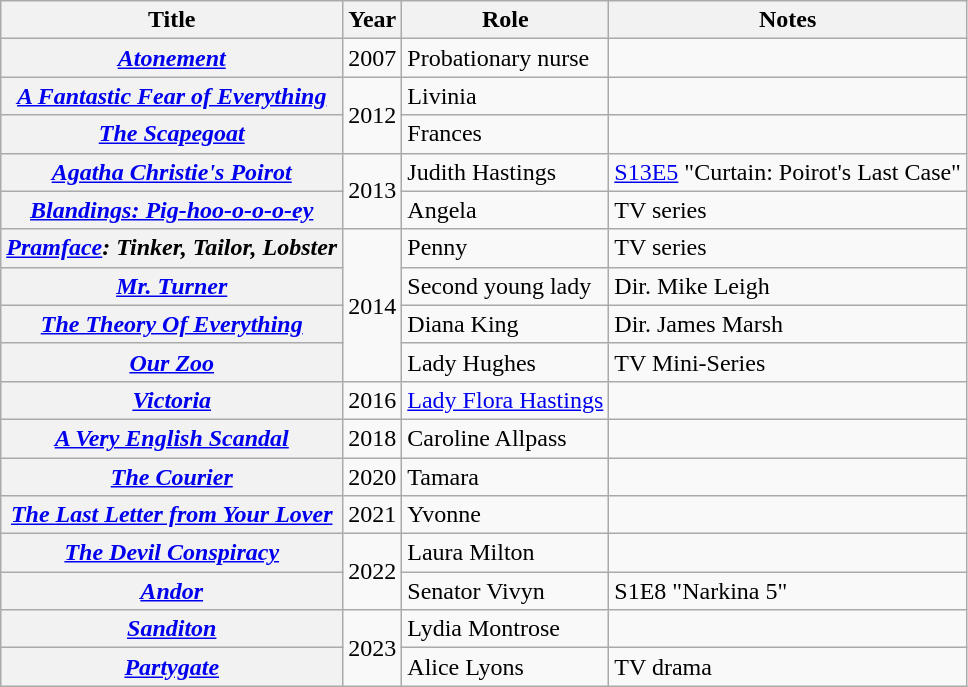<table class="wikitable sortable plainrowheaders">
<tr>
<th scope="col">Title</th>
<th scope="col">Year</th>
<th scope="col">Role</th>
<th scope="col" class="unsortable">Notes</th>
</tr>
<tr>
<th scope="row"><em><a href='#'>Atonement</a></em></th>
<td align="center">2007</td>
<td>Probationary nurse</td>
<td></td>
</tr>
<tr>
<th scope="row"><em><a href='#'>A Fantastic Fear of Everything</a></em></th>
<td rowspan="2" align="center">2012</td>
<td>Livinia</td>
<td></td>
</tr>
<tr>
<th scope="row"><em><a href='#'>The Scapegoat</a></em></th>
<td>Frances</td>
<td></td>
</tr>
<tr>
<th scope="row"><em><a href='#'>Agatha Christie's Poirot</a></em></th>
<td rowspan="2" align="center">2013</td>
<td>Judith Hastings</td>
<td><a href='#'>S13E5</a> "Curtain: Poirot's Last Case"</td>
</tr>
<tr>
<th scope="row"><em><a href='#'>Blandings: Pig-hoo-o-o-o-ey</a></em></th>
<td>Angela</td>
<td>TV series</td>
</tr>
<tr>
<th scope="row"><em><a href='#'>Pramface</a>: Tinker, Tailor, Lobster</em></th>
<td rowspan="4" align="center">2014</td>
<td>Penny</td>
<td>TV series</td>
</tr>
<tr>
<th scope="row"><em><a href='#'>Mr. Turner</a></em></th>
<td>Second young lady</td>
<td>Dir. Mike Leigh</td>
</tr>
<tr>
<th scope="row"><em><a href='#'>The Theory Of Everything</a></em></th>
<td>Diana King</td>
<td>Dir. James Marsh</td>
</tr>
<tr>
<th scope="row"><em><a href='#'>Our Zoo</a></em></th>
<td>Lady Hughes</td>
<td>TV Mini-Series</td>
</tr>
<tr>
<th scope="row"><em><a href='#'>Victoria</a></em></th>
<td align="center">2016</td>
<td><a href='#'>Lady Flora Hastings</a></td>
<td></td>
</tr>
<tr>
<th scope="row"><em><a href='#'>A Very English Scandal</a></em></th>
<td align="center">2018</td>
<td>Caroline Allpass</td>
<td></td>
</tr>
<tr>
<th scope="row"><em><a href='#'>The Courier</a></em></th>
<td align="center">2020</td>
<td>Tamara</td>
<td></td>
</tr>
<tr>
<th scope="row"><em><a href='#'>The Last Letter from Your Lover</a></em></th>
<td align="center">2021</td>
<td>Yvonne</td>
<td></td>
</tr>
<tr>
<th scope="row"><em><a href='#'>The Devil Conspiracy</a></em></th>
<td rowspan="2" align="center">2022</td>
<td>Laura Milton</td>
<td></td>
</tr>
<tr>
<th scope="row"><em><a href='#'>Andor</a></em></th>
<td>Senator Vivyn</td>
<td>S1E8 "Narkina 5"</td>
</tr>
<tr>
<th scope="row"><em><a href='#'>Sanditon</a></em></th>
<td rowspan="2" align="center">2023</td>
<td>Lydia Montrose</td>
<td></td>
</tr>
<tr>
<th scope="row"><em><a href='#'>Partygate</a></em></th>
<td>Alice Lyons</td>
<td>TV drama</td>
</tr>
</table>
